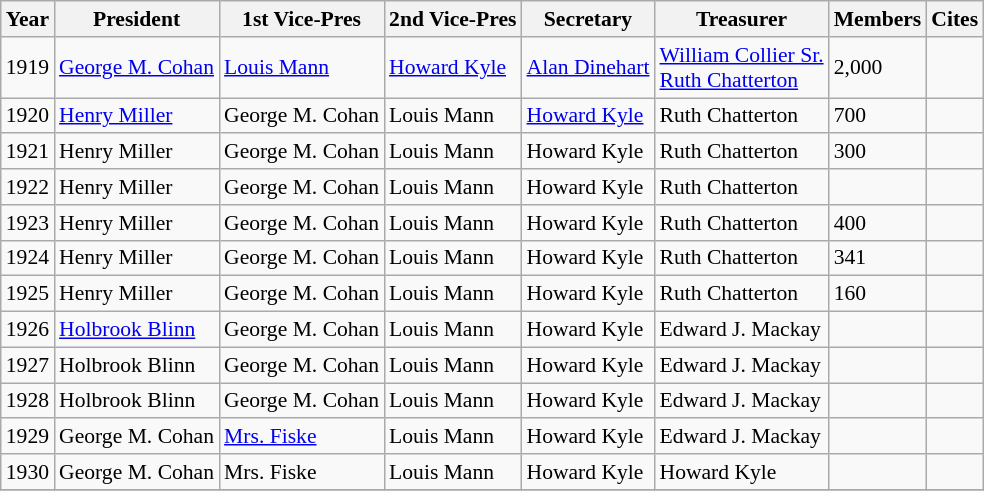<table class="wikitable sortable plainrowheaders" style="font-size: 90%">
<tr>
<th scope="col">Year</th>
<th scope="col">President</th>
<th scope="col">1st Vice-Pres</th>
<th scope="col">2nd Vice-Pres</th>
<th scope="col">Secretary</th>
<th scope="col">Treasurer</th>
<th scope="col">Members</th>
<th scope="col">Cites</th>
</tr>
<tr>
<td>1919</td>
<td><a href='#'>George M. Cohan</a></td>
<td><a href='#'>Louis Mann</a></td>
<td><a href='#'>Howard Kyle</a></td>
<td><a href='#'>Alan Dinehart</a></td>
<td><a href='#'>William Collier Sr.</a><br><a href='#'>Ruth Chatterton</a></td>
<td>2,000</td>
<td></td>
</tr>
<tr>
<td>1920</td>
<td><a href='#'>Henry Miller</a></td>
<td>George M. Cohan</td>
<td>Louis Mann</td>
<td><a href='#'>Howard Kyle</a></td>
<td>Ruth Chatterton</td>
<td>700</td>
<td></td>
</tr>
<tr>
<td>1921</td>
<td>Henry Miller</td>
<td>George M. Cohan</td>
<td>Louis Mann</td>
<td>Howard Kyle</td>
<td>Ruth Chatterton</td>
<td>300</td>
<td></td>
</tr>
<tr>
<td>1922</td>
<td>Henry Miller</td>
<td>George M. Cohan</td>
<td>Louis Mann</td>
<td>Howard Kyle</td>
<td>Ruth Chatterton</td>
<td></td>
<td></td>
</tr>
<tr>
<td>1923</td>
<td>Henry Miller</td>
<td>George M. Cohan</td>
<td>Louis Mann</td>
<td>Howard Kyle</td>
<td>Ruth Chatterton</td>
<td>400</td>
<td></td>
</tr>
<tr>
<td>1924</td>
<td>Henry Miller</td>
<td>George M. Cohan</td>
<td>Louis Mann</td>
<td>Howard Kyle</td>
<td>Ruth Chatterton</td>
<td>341</td>
<td></td>
</tr>
<tr>
<td>1925</td>
<td>Henry Miller</td>
<td>George M. Cohan</td>
<td>Louis Mann</td>
<td>Howard Kyle</td>
<td>Ruth Chatterton</td>
<td>160</td>
<td></td>
</tr>
<tr>
<td>1926</td>
<td><a href='#'>Holbrook Blinn</a></td>
<td>George M. Cohan</td>
<td>Louis Mann</td>
<td>Howard Kyle</td>
<td>Edward J. Mackay</td>
<td></td>
<td></td>
</tr>
<tr>
<td>1927</td>
<td>Holbrook Blinn</td>
<td>George M. Cohan</td>
<td>Louis Mann</td>
<td>Howard Kyle</td>
<td>Edward J. Mackay</td>
<td></td>
<td></td>
</tr>
<tr>
<td>1928</td>
<td>Holbrook Blinn</td>
<td>George M. Cohan</td>
<td>Louis Mann</td>
<td>Howard Kyle</td>
<td>Edward J. Mackay</td>
<td></td>
<td></td>
</tr>
<tr>
<td>1929</td>
<td>George M. Cohan</td>
<td><a href='#'>Mrs. Fiske</a></td>
<td>Louis Mann</td>
<td>Howard Kyle</td>
<td>Edward J. Mackay</td>
<td></td>
<td></td>
</tr>
<tr>
<td>1930</td>
<td>George M. Cohan</td>
<td>Mrs. Fiske</td>
<td>Louis Mann</td>
<td>Howard Kyle</td>
<td>Howard Kyle</td>
<td></td>
<td></td>
</tr>
<tr>
</tr>
</table>
